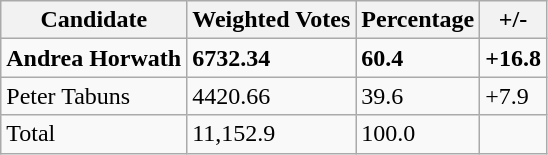<table class="wikitable">
<tr>
<th>Candidate</th>
<th>Weighted Votes</th>
<th>Percentage</th>
<th>+/-</th>
</tr>
<tr>
<td><strong>Andrea Horwath</strong></td>
<td><strong>6732.34</strong></td>
<td><strong>60.4 </strong></td>
<td><strong>+16.8</strong></td>
</tr>
<tr>
<td>Peter Tabuns</td>
<td>4420.66</td>
<td>39.6</td>
<td>+7.9</td>
</tr>
<tr>
<td>Total</td>
<td>11,152.9</td>
<td>100.0</td>
</tr>
</table>
